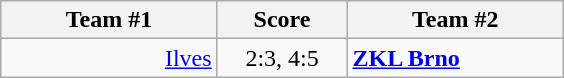<table class="wikitable" style="text-align: center;">
<tr>
<th width=25%>Team #1</th>
<th width=15%>Score</th>
<th width=25%>Team #2</th>
</tr>
<tr>
<td style="text-align: right;"><a href='#'>Ilves</a> </td>
<td>2:3, 4:5</td>
<td style="text-align: left;"> <strong><a href='#'>ZKL Brno</a></strong></td>
</tr>
</table>
